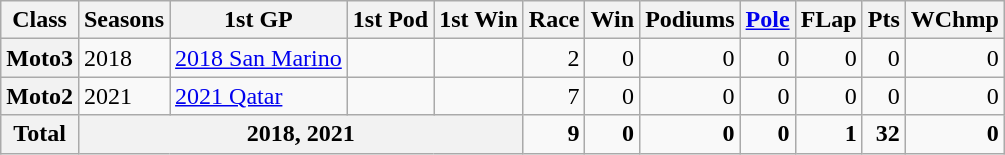<table class="wikitable" style=text-align:right;">
<tr>
<th>Class</th>
<th>Seasons</th>
<th>1st GP</th>
<th>1st Pod</th>
<th>1st Win</th>
<th>Race</th>
<th>Win</th>
<th>Podiums</th>
<th><a href='#'>Pole</a></th>
<th>FLap</th>
<th>Pts</th>
<th>WChmp</th>
</tr>
<tr>
<th>Moto3</th>
<td style="text-align:left;">2018</td>
<td style="text-align:left;"><a href='#'>2018 San Marino</a></td>
<td style="text-align:left;"></td>
<td style="text-align:left;"></td>
<td>2</td>
<td>0</td>
<td>0</td>
<td>0</td>
<td>0</td>
<td>0</td>
<td>0</td>
</tr>
<tr>
<th>Moto2</th>
<td style="text-align:left;">2021</td>
<td style="text-align:left;"><a href='#'>2021 Qatar</a></td>
<td style="text-align:left;"></td>
<td style="text-align:left;"></td>
<td>7</td>
<td>0</td>
<td>0</td>
<td>0</td>
<td>0</td>
<td>0</td>
<td>0</td>
</tr>
<tr>
<th>Total</th>
<th colspan="4">2018, 2021</th>
<td><strong>9</strong></td>
<td><strong>0</strong></td>
<td><strong>0</strong></td>
<td><strong>0</strong></td>
<td><strong>1</strong></td>
<td><strong>32</strong></td>
<td><strong>0</strong></td>
</tr>
</table>
